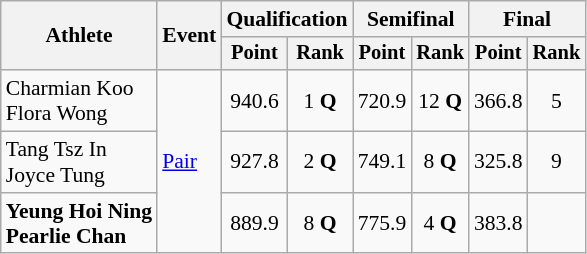<table class=wikitable style=font-size:90%;text-align:center>
<tr>
<th rowspan="2">Athlete</th>
<th rowspan="2">Event</th>
<th colspan=2>Qualification</th>
<th colspan=2>Semifinal</th>
<th colspan=2>Final</th>
</tr>
<tr style="font-size:95%">
<th>Point</th>
<th>Rank</th>
<th>Point</th>
<th>Rank</th>
<th>Point</th>
<th>Rank</th>
</tr>
<tr>
<td align=left>Charmian Koo<br>Flora Wong</td>
<td align=left rowspan=3><a href='#'>Pair</a></td>
<td>940.6</td>
<td>1 <strong>Q</strong></td>
<td>720.9</td>
<td>12 <strong>Q</strong></td>
<td>366.8</td>
<td>5</td>
</tr>
<tr>
<td align=left>Tang Tsz In<br>Joyce Tung</td>
<td>927.8</td>
<td>2 <strong>Q</strong></td>
<td>749.1</td>
<td>8 <strong>Q</strong></td>
<td>325.8</td>
<td>9</td>
</tr>
<tr>
<td align=left><strong>Yeung Hoi Ning<br>Pearlie Chan</strong></td>
<td>889.9</td>
<td>8 <strong>Q</strong></td>
<td>775.9</td>
<td>4 <strong>Q</strong></td>
<td>383.8</td>
<td></td>
</tr>
</table>
